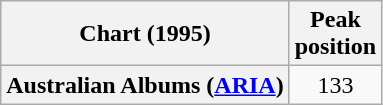<table class="wikitable sortable plainrowheaders" style="text-align:center">
<tr>
<th>Chart (1995)</th>
<th>Peak<br>position</th>
</tr>
<tr>
<th scope="row">Australian Albums (<a href='#'>ARIA</a>)</th>
<td>133</td>
</tr>
</table>
